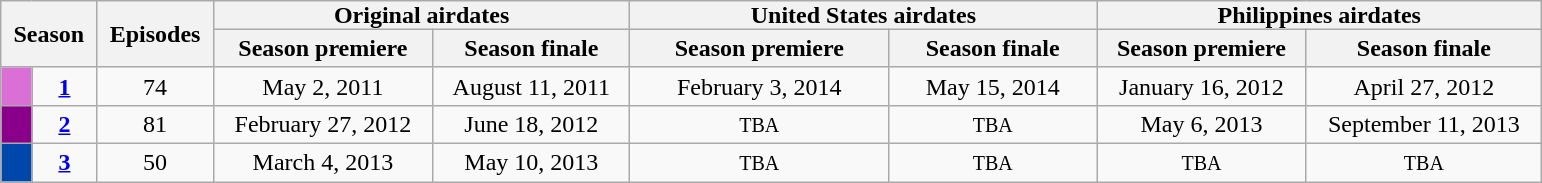<table class="wikitable">
<tr>
<th style="padding:0 8px;" rowspan="2" colspan="2">Season</th>
<th style="padding:0 8px;" rowspan="2">Episodes</th>
<th style="padding:0 80px;" colspan="2">Original airdates</th>
<th style="padding:0 80px;" colspan="2">United States airdates</th>
<th style="padding:0 80px;" colspan="2">Philippines airdates</th>
</tr>
<tr>
<th>Season premiere</th>
<th>Season finale</th>
<th>Season premiere</th>
<th>Season finale</th>
<th>Season premiere</th>
<th>Season finale</th>
</tr>
<tr>
<td style="background:Orchid; color:#1e90ff; text-align:center;"></td>
<td style="text-align:center;"><strong><a href='#'>1</a></strong></td>
<td style="text-align:center;">74</td>
<td style="text-align:center;">May 2, 2011</td>
<td style="text-align:center;">August 11, 2011</td>
<td style="text-align:center;">February 3, 2014</td>
<td style="text-align:center;">May 15, 2014</td>
<td style="text-align:center;">January 16, 2012</td>
<td style="text-align:center;">April 27, 2012</td>
</tr>
<tr>
<td style="background:#8b008b; color:#1e90ff; text-align:center;"></td>
<td style="text-align:center;"><strong><a href='#'>2</a></strong></td>
<td style="text-align:center;">81</td>
<td style="text-align:center;">February 27, 2012</td>
<td style="text-align:center;">June 18, 2012</td>
<td style="text-align:center;"><span><small>TBA</small></span></td>
<td style="text-align:center;"><span><small>TBA</small></span></td>
<td style="text-align:center;">May 6, 2013</td>
<td style="text-align:center;">September 11, 2013</td>
</tr>
<tr>
<td style="background:#0047ab; color:#1e90ff; text-align:center;"></td>
<td style="text-align:center;"><strong><a href='#'>3</a></strong></td>
<td style="text-align:center;">50</td>
<td style="text-align:center;">March 4, 2013</td>
<td style="text-align:center;">May 10, 2013</td>
<td style="text-align:center;"><span><small>TBA</small></span></td>
<td style="text-align:center;"><span><small>TBA</small></span></td>
<td style="text-align:center;"><span><small>TBA</small></span></td>
<td style="text-align:center;"><span><small>TBA</small></span></td>
</tr>
</table>
